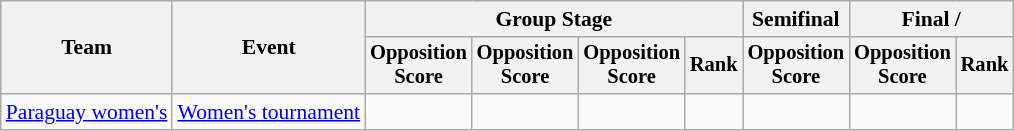<table class=wikitable style=font-size:90%>
<tr>
<th rowspan=2>Team</th>
<th rowspan=2>Event</th>
<th colspan=4>Group Stage</th>
<th>Semifinal</th>
<th colspan=2>Final / </th>
</tr>
<tr style=font-size:95%>
<th>Opposition<br>Score</th>
<th>Opposition<br>Score</th>
<th>Opposition<br>Score</th>
<th>Rank</th>
<th>Opposition<br>Score</th>
<th>Opposition<br>Score</th>
<th>Rank</th>
</tr>
<tr align=center>
<td align=left><a href='#'>Paraguay women's</a></td>
<td align=left><a href='#'>Women's tournament</a></td>
<td></td>
<td></td>
<td></td>
<td></td>
<td></td>
<td></td>
<td></td>
</tr>
</table>
